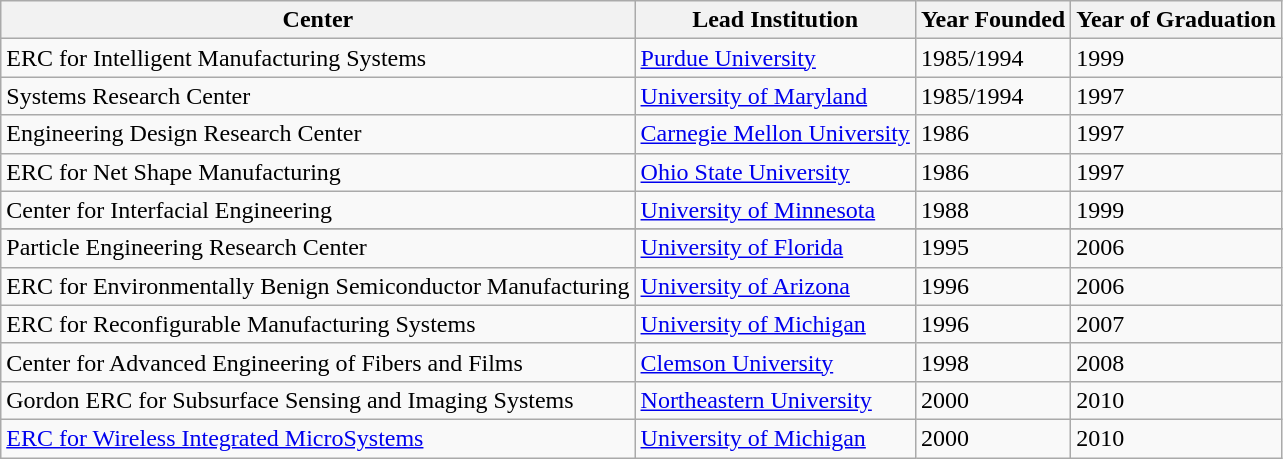<table class="wikitable">
<tr>
<th>Center</th>
<th>Lead Institution</th>
<th>Year Founded</th>
<th>Year of Graduation</th>
</tr>
<tr>
<td>ERC for Intelligent Manufacturing Systems</td>
<td><a href='#'>Purdue University</a></td>
<td>1985/1994</td>
<td>1999</td>
</tr>
<tr>
<td>Systems Research Center</td>
<td><a href='#'>University of Maryland</a></td>
<td>1985/1994</td>
<td>1997</td>
</tr>
<tr>
<td>Engineering Design Research Center</td>
<td><a href='#'>Carnegie Mellon University</a></td>
<td>1986</td>
<td>1997</td>
</tr>
<tr>
<td>ERC for Net Shape Manufacturing</td>
<td><a href='#'>Ohio State University</a></td>
<td>1986</td>
<td>1997</td>
</tr>
<tr>
<td>Center for Interfacial Engineering</td>
<td><a href='#'>University of Minnesota</a></td>
<td>1988</td>
<td>1999</td>
</tr>
<tr>
</tr>
<tr>
<td>Particle Engineering Research Center</td>
<td><a href='#'>University of Florida</a></td>
<td>1995</td>
<td>2006</td>
</tr>
<tr>
<td>ERC for Environmentally Benign Semiconductor Manufacturing</td>
<td><a href='#'>University of Arizona</a></td>
<td>1996</td>
<td>2006</td>
</tr>
<tr>
<td>ERC for Reconfigurable Manufacturing Systems</td>
<td><a href='#'>University of Michigan</a></td>
<td>1996</td>
<td>2007</td>
</tr>
<tr>
<td>Center for Advanced Engineering of Fibers and Films</td>
<td><a href='#'>Clemson University</a></td>
<td>1998</td>
<td>2008</td>
</tr>
<tr>
<td>Gordon ERC for Subsurface Sensing and Imaging Systems</td>
<td><a href='#'>Northeastern University</a></td>
<td>2000</td>
<td>2010</td>
</tr>
<tr>
<td><a href='#'>ERC for Wireless Integrated MicroSystems</a></td>
<td><a href='#'>University of Michigan</a></td>
<td>2000</td>
<td>2010</td>
</tr>
</table>
